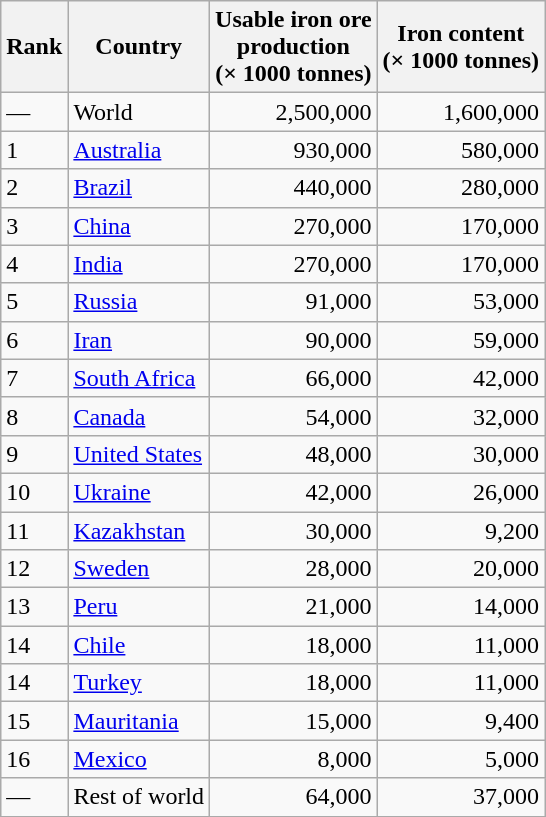<table class="wikitable sortable">
<tr>
<th>Rank</th>
<th>Country</th>
<th data-sort-type="number">Usable iron ore <br>production <br>(× 1000 tonnes)</th>
<th>Iron content <br>(× 1000 tonnes)</th>
</tr>
<tr>
<td>—</td>
<td>World</td>
<td align="right">2,500,000</td>
<td align="right">1,600,000</td>
</tr>
<tr>
<td>1</td>
<td> <a href='#'>Australia</a></td>
<td align="right">930,000</td>
<td align="right">580,000</td>
</tr>
<tr>
<td>2</td>
<td> <a href='#'>Brazil</a></td>
<td align="right">440,000</td>
<td align="right">280,000</td>
</tr>
<tr>
<td>3</td>
<td> <a href='#'>China</a></td>
<td align="right">270,000</td>
<td align="right">170,000</td>
</tr>
<tr>
<td>4</td>
<td> <a href='#'>India</a></td>
<td align="right">270,000</td>
<td align="right">170,000</td>
</tr>
<tr>
<td>5</td>
<td> <a href='#'>Russia</a></td>
<td align="right">91,000</td>
<td align="right">53,000</td>
</tr>
<tr>
<td>6</td>
<td> <a href='#'>Iran</a></td>
<td align="right">90,000</td>
<td align="right">59,000</td>
</tr>
<tr>
<td>7</td>
<td> <a href='#'>South Africa</a></td>
<td align="right">66,000</td>
<td align="right">42,000</td>
</tr>
<tr>
<td>8</td>
<td> <a href='#'>Canada</a></td>
<td align="right">54,000</td>
<td align="right">32,000</td>
</tr>
<tr>
<td>9</td>
<td> <a href='#'>United States</a></td>
<td align="right">48,000</td>
<td align="right">30,000</td>
</tr>
<tr>
<td>10</td>
<td> <a href='#'>Ukraine</a></td>
<td align="right">42,000</td>
<td align="right">26,000</td>
</tr>
<tr>
<td>11</td>
<td> <a href='#'>Kazakhstan</a></td>
<td align="right">30,000</td>
<td align="right">9,200</td>
</tr>
<tr>
<td>12</td>
<td> <a href='#'>Sweden</a></td>
<td align="right">28,000</td>
<td align="right">20,000</td>
</tr>
<tr>
<td>13</td>
<td> <a href='#'>Peru</a></td>
<td align="right">21,000</td>
<td align="right">14,000</td>
</tr>
<tr>
<td>14</td>
<td> <a href='#'>Chile</a></td>
<td align="right">18,000</td>
<td align="right">11,000</td>
</tr>
<tr>
<td>14</td>
<td> <a href='#'>Turkey</a></td>
<td align="right">18,000</td>
<td align="right">11,000</td>
</tr>
<tr>
<td>15</td>
<td> <a href='#'>Mauritania</a></td>
<td align="right">15,000</td>
<td align="right">9,400</td>
</tr>
<tr>
<td>16</td>
<td> <a href='#'>Mexico</a></td>
<td align="right">8,000</td>
<td align="right">5,000</td>
</tr>
<tr>
<td>—</td>
<td>Rest of world</td>
<td align="right">64,000</td>
<td align="right">37,000</td>
</tr>
</table>
